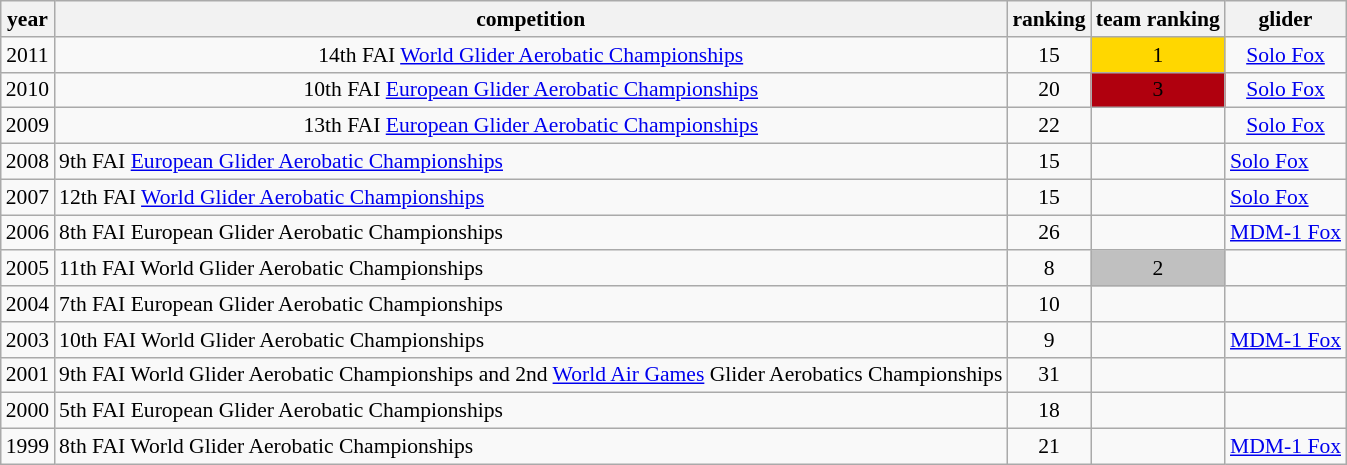<table class="wikitable" style="font-size:90%;">
<tr>
<th>year</th>
<th>competition</th>
<th>ranking</th>
<th>team ranking</th>
<th>glider</th>
</tr>
<tr>
<td align=center>2011</td>
<td align=center>14th FAI <a href='#'>World Glider Aerobatic Championships</a></td>
<td align=center>15</td>
<td align=center bgcolor="gold">1</td>
<td align=center><a href='#'>Solo Fox</a></td>
</tr>
<tr>
<td align=center>2010</td>
<td align=center>10th FAI <a href='#'>European Glider Aerobatic Championships</a></td>
<td align=center>20</td>
<td align=center bgcolor="bronze">3</td>
<td align=center><a href='#'>Solo Fox</a></td>
</tr>
<tr>
<td align=center>2009</td>
<td align=center>13th FAI <a href='#'>European Glider Aerobatic Championships</a></td>
<td align=center>22</td>
<td align=center></td>
<td align=center><a href='#'>Solo Fox</a></td>
</tr>
<tr>
<td>2008</td>
<td>9th FAI <a href='#'>European Glider Aerobatic Championships</a></td>
<td align=center>15</td>
<td align=center></td>
<td><a href='#'>Solo Fox</a></td>
</tr>
<tr>
<td>2007</td>
<td>12th FAI <a href='#'>World Glider Aerobatic Championships</a></td>
<td align=center>15</td>
<td align=center></td>
<td><a href='#'>Solo Fox</a></td>
</tr>
<tr>
<td>2006</td>
<td>8th FAI European Glider Aerobatic Championships</td>
<td align=center>26</td>
<td align=center></td>
<td><a href='#'>MDM-1 Fox</a></td>
</tr>
<tr>
<td>2005</td>
<td>11th FAI World Glider Aerobatic Championships</td>
<td align=center>8</td>
<td align=center bgcolor="silver">2</td>
<td></td>
</tr>
<tr>
<td>2004</td>
<td>7th FAI European Glider Aerobatic Championships</td>
<td align=center>10</td>
<td align=center></td>
<td></td>
</tr>
<tr>
<td>2003</td>
<td>10th FAI World Glider Aerobatic Championships</td>
<td align=center>9</td>
<td align=center></td>
<td><a href='#'>MDM-1 Fox</a></td>
</tr>
<tr>
<td>2001</td>
<td>9th FAI World Glider Aerobatic Championships and 2nd <a href='#'>World Air Games</a> Glider Aerobatics Championships</td>
<td align=center>31</td>
<td align=center></td>
<td></td>
</tr>
<tr>
<td>2000</td>
<td>5th FAI European Glider Aerobatic Championships</td>
<td align=center>18</td>
<td align=center></td>
<td></td>
</tr>
<tr>
<td>1999</td>
<td>8th FAI World Glider Aerobatic Championships</td>
<td align=center>21</td>
<td align=center></td>
<td><a href='#'>MDM-1 Fox</a></td>
</tr>
</table>
